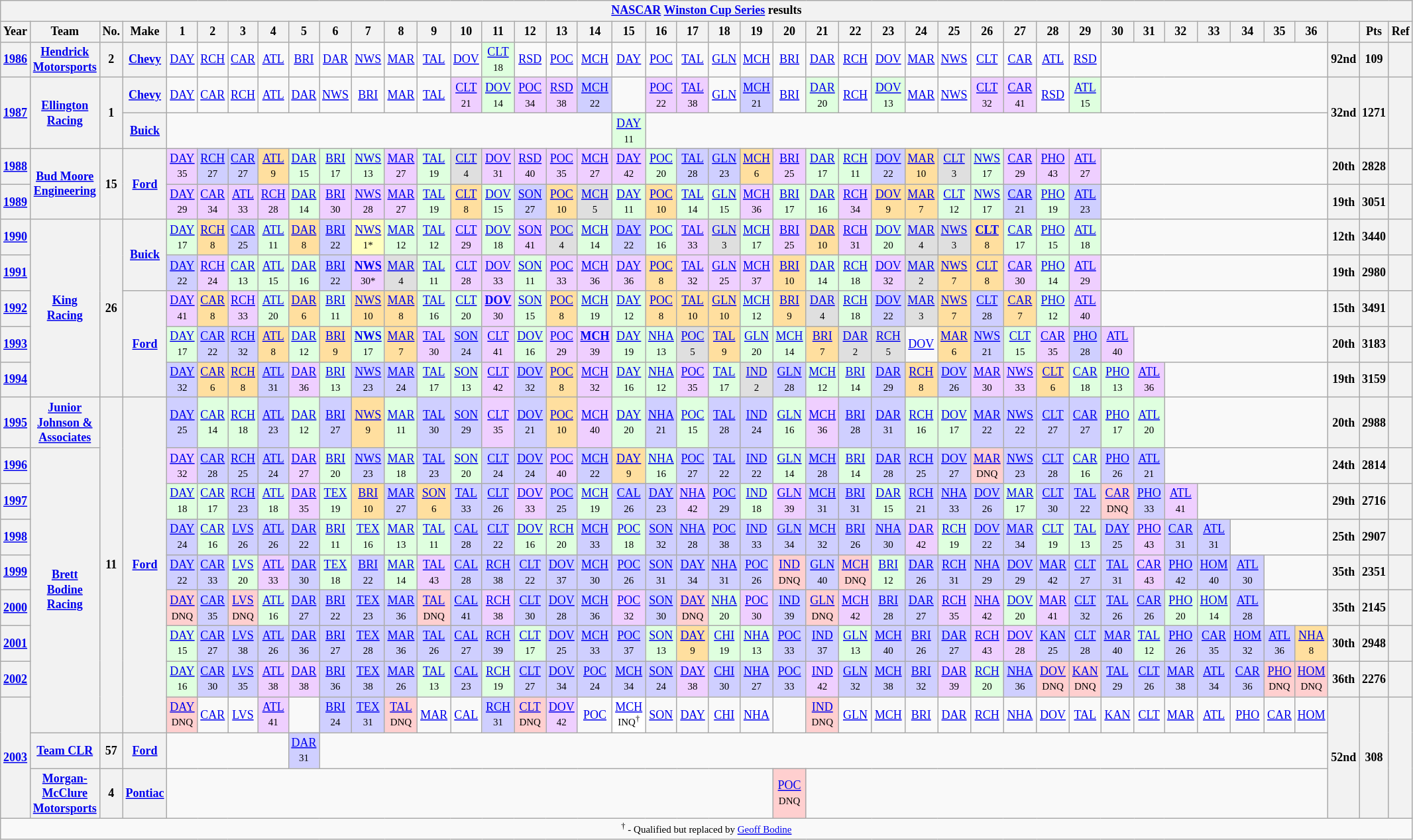<table class="wikitable" style="text-align:center; font-size:75%">
<tr>
<th colspan=43><a href='#'>NASCAR</a> <a href='#'>Winston Cup Series</a> results</th>
</tr>
<tr>
<th>Year</th>
<th>Team</th>
<th>No.</th>
<th>Make</th>
<th>1</th>
<th>2</th>
<th>3</th>
<th>4</th>
<th>5</th>
<th>6</th>
<th>7</th>
<th>8</th>
<th>9</th>
<th>10</th>
<th>11</th>
<th>12</th>
<th>13</th>
<th>14</th>
<th>15</th>
<th>16</th>
<th>17</th>
<th>18</th>
<th>19</th>
<th>20</th>
<th>21</th>
<th>22</th>
<th>23</th>
<th>24</th>
<th>25</th>
<th>26</th>
<th>27</th>
<th>28</th>
<th>29</th>
<th>30</th>
<th>31</th>
<th>32</th>
<th>33</th>
<th>34</th>
<th>35</th>
<th>36</th>
<th></th>
<th>Pts</th>
<th>Ref</th>
</tr>
<tr>
<th><a href='#'>1986</a></th>
<th><a href='#'>Hendrick Motorsports</a></th>
<th>2</th>
<th><a href='#'>Chevy</a></th>
<td><a href='#'>DAY</a></td>
<td><a href='#'>RCH</a></td>
<td><a href='#'>CAR</a></td>
<td><a href='#'>ATL</a></td>
<td><a href='#'>BRI</a></td>
<td><a href='#'>DAR</a></td>
<td><a href='#'>NWS</a></td>
<td><a href='#'>MAR</a></td>
<td><a href='#'>TAL</a></td>
<td><a href='#'>DOV</a></td>
<td style="background:#DFFFDF;"><a href='#'>CLT</a><br><small>18</small></td>
<td><a href='#'>RSD</a></td>
<td><a href='#'>POC</a></td>
<td><a href='#'>MCH</a></td>
<td><a href='#'>DAY</a></td>
<td><a href='#'>POC</a></td>
<td><a href='#'>TAL</a></td>
<td><a href='#'>GLN</a></td>
<td><a href='#'>MCH</a></td>
<td><a href='#'>BRI</a></td>
<td><a href='#'>DAR</a></td>
<td><a href='#'>RCH</a></td>
<td><a href='#'>DOV</a></td>
<td><a href='#'>MAR</a></td>
<td><a href='#'>NWS</a></td>
<td><a href='#'>CLT</a></td>
<td><a href='#'>CAR</a></td>
<td><a href='#'>ATL</a></td>
<td><a href='#'>RSD</a></td>
<td colspan=7></td>
<th>92nd</th>
<th>109</th>
<th></th>
</tr>
<tr>
<th rowspan=2><a href='#'>1987</a></th>
<th rowspan=2><a href='#'>Ellington Racing</a></th>
<th rowspan=2>1</th>
<th><a href='#'>Chevy</a></th>
<td><a href='#'>DAY</a></td>
<td><a href='#'>CAR</a></td>
<td><a href='#'>RCH</a></td>
<td><a href='#'>ATL</a></td>
<td><a href='#'>DAR</a></td>
<td><a href='#'>NWS</a></td>
<td><a href='#'>BRI</a></td>
<td><a href='#'>MAR</a></td>
<td><a href='#'>TAL</a></td>
<td style="background:#EFCFFF;"><a href='#'>CLT</a><br><small>21</small></td>
<td style="background:#DFFFDF;"><a href='#'>DOV</a><br><small>14</small></td>
<td style="background:#EFCFFF;"><a href='#'>POC</a><br><small>34</small></td>
<td style="background:#EFCFFF;"><a href='#'>RSD</a><br><small>38</small></td>
<td style="background:#CFCFFF;"><a href='#'>MCH</a><br><small>22</small></td>
<td></td>
<td style="background:#EFCFFF;"><a href='#'>POC</a><br><small>22</small></td>
<td style="background:#EFCFFF;"><a href='#'>TAL</a><br><small>38</small></td>
<td><a href='#'>GLN</a></td>
<td style="background:#CFCFFF;"><a href='#'>MCH</a><br><small>21</small></td>
<td><a href='#'>BRI</a></td>
<td style="background:#DFFFDF;"><a href='#'>DAR</a><br><small>20</small></td>
<td><a href='#'>RCH</a></td>
<td style="background:#DFFFDF;"><a href='#'>DOV</a><br><small>13</small></td>
<td><a href='#'>MAR</a></td>
<td><a href='#'>NWS</a></td>
<td style="background:#EFCFFF;"><a href='#'>CLT</a><br><small>32</small></td>
<td style="background:#EFCFFF;"><a href='#'>CAR</a><br><small>41</small></td>
<td><a href='#'>RSD</a></td>
<td style="background:#DFFFDF;"><a href='#'>ATL</a><br><small>15</small></td>
<td colspan=7></td>
<th rowspan=2>32nd</th>
<th rowspan=2>1271</th>
<th rowspan=2></th>
</tr>
<tr>
<th><a href='#'>Buick</a></th>
<td colspan=14></td>
<td style="background:#DFFFDF;"><a href='#'>DAY</a><br><small>11</small></td>
<td colspan=21></td>
</tr>
<tr>
<th><a href='#'>1988</a></th>
<th rowspan=2><a href='#'>Bud Moore Engineering</a></th>
<th rowspan=2>15</th>
<th rowspan=2><a href='#'>Ford</a></th>
<td style="background:#EFCFFF;"><a href='#'>DAY</a><br><small>35</small></td>
<td style="background:#CFCFFF;"><a href='#'>RCH</a><br><small>27</small></td>
<td style="background:#CFCFFF;"><a href='#'>CAR</a><br><small>27</small></td>
<td style="background:#FFDF9F;"><a href='#'>ATL</a><br><small>9</small></td>
<td style="background:#DFFFDF;"><a href='#'>DAR</a><br><small>15</small></td>
<td style="background:#DFFFDF;"><a href='#'>BRI</a><br><small>17</small></td>
<td style="background:#DFFFDF;"><a href='#'>NWS</a><br><small>13</small></td>
<td style="background:#EFCFFF;"><a href='#'>MAR</a><br><small>27</small></td>
<td style="background:#DFFFDF;"><a href='#'>TAL</a><br><small>19</small></td>
<td style="background:#DFDFDF;"><a href='#'>CLT</a><br><small>4</small></td>
<td style="background:#EFCFFF;"><a href='#'>DOV</a><br><small>31</small></td>
<td style="background:#EFCFFF;"><a href='#'>RSD</a><br><small>40</small></td>
<td style="background:#EFCFFF;"><a href='#'>POC</a><br><small>35</small></td>
<td style="background:#EFCFFF;"><a href='#'>MCH</a><br><small>27</small></td>
<td style="background:#EFCFFF;"><a href='#'>DAY</a><br><small>42</small></td>
<td style="background:#DFFFDF;"><a href='#'>POC</a><br><small>20</small></td>
<td style="background:#CFCFFF;"><a href='#'>TAL</a><br><small>28</small></td>
<td style="background:#CFCFFF;"><a href='#'>GLN</a><br><small>23</small></td>
<td style="background:#FFDF9F;"><a href='#'>MCH</a><br><small>6</small></td>
<td style="background:#EFCFFF;"><a href='#'>BRI</a><br><small>25</small></td>
<td style="background:#DFFFDF;"><a href='#'>DAR</a><br><small>17</small></td>
<td style="background:#DFFFDF;"><a href='#'>RCH</a><br><small>11</small></td>
<td style="background:#CFCFFF;"><a href='#'>DOV</a><br><small>22</small></td>
<td style="background:#FFDF9F;"><a href='#'>MAR</a><br><small>10</small></td>
<td style="background:#DFDFDF;"><a href='#'>CLT</a><br><small>3</small></td>
<td style="background:#DFFFDF;"><a href='#'>NWS</a><br><small>17</small></td>
<td style="background:#EFCFFF;"><a href='#'>CAR</a><br><small>29</small></td>
<td style="background:#EFCFFF;"><a href='#'>PHO</a><br><small>43</small></td>
<td style="background:#EFCFFF;"><a href='#'>ATL</a><br><small>27</small></td>
<td colspan=7></td>
<th>20th</th>
<th>2828</th>
<th></th>
</tr>
<tr>
<th><a href='#'>1989</a></th>
<td style="background:#EFCFFF;"><a href='#'>DAY</a><br><small>29</small></td>
<td style="background:#EFCFFF;"><a href='#'>CAR</a><br><small>34</small></td>
<td style="background:#EFCFFF;"><a href='#'>ATL</a><br><small>33</small></td>
<td style="background:#EFCFFF;"><a href='#'>RCH</a><br><small>28</small></td>
<td style="background:#DFFFDF;"><a href='#'>DAR</a><br><small>14</small></td>
<td style="background:#EFCFFF;"><a href='#'>BRI</a><br><small>30</small></td>
<td style="background:#EFCFFF;"><a href='#'>NWS</a><br><small>28</small></td>
<td style="background:#EFCFFF;"><a href='#'>MAR</a><br><small>27</small></td>
<td style="background:#DFFFDF;"><a href='#'>TAL</a><br><small>19</small></td>
<td style="background:#FFDF9F;"><a href='#'>CLT</a><br><small>8</small></td>
<td style="background:#DFFFDF;"><a href='#'>DOV</a><br><small>15</small></td>
<td style="background:#CFCFFF;"><a href='#'>SON</a><br><small>27</small></td>
<td style="background:#FFDF9F;"><a href='#'>POC</a><br><small>10</small></td>
<td style="background:#DFDFDF;"><a href='#'>MCH</a><br><small>5</small></td>
<td style="background:#DFFFDF;"><a href='#'>DAY</a><br><small>11</small></td>
<td style="background:#FFDF9F;"><a href='#'>POC</a><br><small>10</small></td>
<td style="background:#DFFFDF;"><a href='#'>TAL</a><br><small>14</small></td>
<td style="background:#DFFFDF;"><a href='#'>GLN</a><br><small>15</small></td>
<td style="background:#EFCFFF;"><a href='#'>MCH</a><br><small>36</small></td>
<td style="background:#DFFFDF;"><a href='#'>BRI</a><br><small>17</small></td>
<td style="background:#DFFFDF;"><a href='#'>DAR</a><br><small>16</small></td>
<td style="background:#EFCFFF;"><a href='#'>RCH</a><br><small>34</small></td>
<td style="background:#FFDF9F;"><a href='#'>DOV</a><br><small>9</small></td>
<td style="background:#FFDF9F;"><a href='#'>MAR</a><br><small>7</small></td>
<td style="background:#DFFFDF;"><a href='#'>CLT</a><br><small>12</small></td>
<td style="background:#DFFFDF;"><a href='#'>NWS</a><br><small>17</small></td>
<td style="background:#CFCFFF;"><a href='#'>CAR</a><br><small>21</small></td>
<td style="background:#DFFFDF;"><a href='#'>PHO</a><br><small>19</small></td>
<td style="background:#CFCFFF;"><a href='#'>ATL</a><br><small>23</small></td>
<td colspan=7></td>
<th>19th</th>
<th>3051</th>
<th></th>
</tr>
<tr>
<th><a href='#'>1990</a></th>
<th rowspan=5><a href='#'>King Racing</a></th>
<th rowspan=5>26</th>
<th rowspan=2><a href='#'>Buick</a></th>
<td style="background:#DFFFDF;"><a href='#'>DAY</a><br><small>17</small></td>
<td style="background:#FFDF9F;"><a href='#'>RCH</a><br><small>8</small></td>
<td style="background:#CFCFFF;"><a href='#'>CAR</a><br><small>25</small></td>
<td style="background:#DFFFDF;"><a href='#'>ATL</a><br><small>11</small></td>
<td style="background:#FFDF9F;"><a href='#'>DAR</a><br><small>8</small></td>
<td style="background:#CFCFFF;"><a href='#'>BRI</a><br><small>22</small></td>
<td style="background:#FFFFBF;"><a href='#'>NWS</a><br><small>1*</small></td>
<td style="background:#DFFFDF;"><a href='#'>MAR</a><br><small>12</small></td>
<td style="background:#DFFFDF;"><a href='#'>TAL</a><br><small>12</small></td>
<td style="background:#EFCFFF;"><a href='#'>CLT</a><br><small>29</small></td>
<td style="background:#DFFFDF;"><a href='#'>DOV</a><br><small>18</small></td>
<td style="background:#EFCFFF;"><a href='#'>SON</a><br><small>41</small></td>
<td style="background:#DFDFDF;"><a href='#'>POC</a><br><small>4</small></td>
<td style="background:#DFFFDF;"><a href='#'>MCH</a><br><small>14</small></td>
<td style="background:#CFCFFF;"><a href='#'>DAY</a><br><small>22</small></td>
<td style="background:#DFFFDF;"><a href='#'>POC</a><br><small>16</small></td>
<td style="background:#EFCFFF;"><a href='#'>TAL</a><br><small>33</small></td>
<td style="background:#DFDFDF;"><a href='#'>GLN</a><br><small>3</small></td>
<td style="background:#DFFFDF;"><a href='#'>MCH</a><br><small>17</small></td>
<td style="background:#EFCFFF;"><a href='#'>BRI</a><br><small>25</small></td>
<td style="background:#FFDF9F;"><a href='#'>DAR</a><br><small>10</small></td>
<td style="background:#EFCFFF;"><a href='#'>RCH</a><br><small>31</small></td>
<td style="background:#DFFFDF;"><a href='#'>DOV</a><br><small>20</small></td>
<td style="background:#DFDFDF;"><a href='#'>MAR</a><br><small>4</small></td>
<td style="background:#DFDFDF;"><a href='#'>NWS</a><br><small>3</small></td>
<td style="background:#FFDF9F;"><strong><a href='#'>CLT</a></strong><br><small>8</small></td>
<td style="background:#DFFFDF;"><a href='#'>CAR</a><br><small>17</small></td>
<td style="background:#DFFFDF;"><a href='#'>PHO</a><br><small>15</small></td>
<td style="background:#DFFFDF;"><a href='#'>ATL</a><br><small>18</small></td>
<td colspan=7></td>
<th>12th</th>
<th>3440</th>
<th></th>
</tr>
<tr>
<th><a href='#'>1991</a></th>
<td style="background:#CFCFFF;"><a href='#'>DAY</a><br><small>22</small></td>
<td style="background:#EFCFFF;"><a href='#'>RCH</a><br><small>24</small></td>
<td style="background:#DFFFDF;"><a href='#'>CAR</a><br><small>13</small></td>
<td style="background:#DFFFDF;"><a href='#'>ATL</a><br><small>15</small></td>
<td style="background:#DFFFDF;"><a href='#'>DAR</a><br><small>16</small></td>
<td style="background:#CFCFFF;"><a href='#'>BRI</a><br><small>22</small></td>
<td style="background:#EFCFFF;"><strong><a href='#'>NWS</a></strong><br><small>30*</small></td>
<td style="background:#DFDFDF;"><a href='#'>MAR</a><br><small>4</small></td>
<td style="background:#DFFFDF;"><a href='#'>TAL</a><br><small>11</small></td>
<td style="background:#EFCFFF;"><a href='#'>CLT</a><br><small>28</small></td>
<td style="background:#EFCFFF;"><a href='#'>DOV</a><br><small>33</small></td>
<td style="background:#DFFFDF;"><a href='#'>SON</a><br><small>11</small></td>
<td style="background:#EFCFFF;"><a href='#'>POC</a><br><small>33</small></td>
<td style="background:#EFCFFF;"><a href='#'>MCH</a><br><small>36</small></td>
<td style="background:#EFCFFF;"><a href='#'>DAY</a><br><small>36</small></td>
<td style="background:#FFDF9F;"><a href='#'>POC</a><br><small>8</small></td>
<td style="background:#EFCFFF;"><a href='#'>TAL</a><br><small>32</small></td>
<td style="background:#EFCFFF;"><a href='#'>GLN</a><br><small>25</small></td>
<td style="background:#EFCFFF;"><a href='#'>MCH</a><br><small>37</small></td>
<td style="background:#FFDF9F;"><a href='#'>BRI</a><br><small>10</small></td>
<td style="background:#DFFFDF;"><a href='#'>DAR</a><br><small>14</small></td>
<td style="background:#DFFFDF;"><a href='#'>RCH</a><br><small>18</small></td>
<td style="background:#EFCFFF;"><a href='#'>DOV</a><br><small>32</small></td>
<td style="background:#DFDFDF;"><a href='#'>MAR</a><br><small>2</small></td>
<td style="background:#FFDF9F;"><a href='#'>NWS</a><br><small>7</small></td>
<td style="background:#FFDF9F;"><a href='#'>CLT</a><br><small>8</small></td>
<td style="background:#EFCFFF;"><a href='#'>CAR</a><br><small>30</small></td>
<td style="background:#DFFFDF;"><a href='#'>PHO</a><br><small>14</small></td>
<td style="background:#EFCFFF;"><a href='#'>ATL</a><br><small>29</small></td>
<td colspan=7></td>
<th>19th</th>
<th>2980</th>
<th></th>
</tr>
<tr>
<th><a href='#'>1992</a></th>
<th rowspan=3><a href='#'>Ford</a></th>
<td style="background:#EFCFFF;"><a href='#'>DAY</a><br><small>41</small></td>
<td style="background:#FFDF9F;"><a href='#'>CAR</a><br><small>8</small></td>
<td style="background:#EFCFFF;"><a href='#'>RCH</a><br><small>33</small></td>
<td style="background:#DFFFDF;"><a href='#'>ATL</a><br><small>20</small></td>
<td style="background:#FFDF9F;"><a href='#'>DAR</a><br><small>6</small></td>
<td style="background:#DFFFDF;"><a href='#'>BRI</a><br><small>11</small></td>
<td style="background:#FFDF9F;"><a href='#'>NWS</a><br><small>10</small></td>
<td style="background:#FFDF9F;"><a href='#'>MAR</a><br><small>8</small></td>
<td style="background:#DFFFDF;"><a href='#'>TAL</a><br><small>16</small></td>
<td style="background:#DFFFDF;"><a href='#'>CLT</a><br><small>20</small></td>
<td style="background:#EFCFFF;"><strong><a href='#'>DOV</a></strong><br><small>30</small></td>
<td style="background:#DFFFDF;"><a href='#'>SON</a><br><small>15</small></td>
<td style="background:#FFDF9F;"><a href='#'>POC</a><br><small>8</small></td>
<td style="background:#DFFFDF;"><a href='#'>MCH</a><br><small>19</small></td>
<td style="background:#DFFFDF;"><a href='#'>DAY</a><br><small>12</small></td>
<td style="background:#FFDF9F;"><a href='#'>POC</a><br><small>8</small></td>
<td style="background:#FFDF9F;"><a href='#'>TAL</a><br><small>10</small></td>
<td style="background:#FFDF9F;"><a href='#'>GLN</a><br><small>10</small></td>
<td style="background:#DFFFDF;"><a href='#'>MCH</a><br><small>12</small></td>
<td style="background:#FFDF9F;"><a href='#'>BRI</a><br><small>9</small></td>
<td style="background:#DFDFDF;"><a href='#'>DAR</a><br><small>4</small></td>
<td style="background:#DFFFDF;"><a href='#'>RCH</a><br><small>18</small></td>
<td style="background:#CFCFFF;"><a href='#'>DOV</a><br><small>22</small></td>
<td style="background:#DFDFDF;"><a href='#'>MAR</a><br><small>3</small></td>
<td style="background:#FFDF9F;"><a href='#'>NWS</a><br><small>7</small></td>
<td style="background:#CFCFFF;"><a href='#'>CLT</a><br><small>28</small></td>
<td style="background:#FFDF9F;"><a href='#'>CAR</a><br><small>7</small></td>
<td style="background:#DFFFDF;"><a href='#'>PHO</a><br><small>12</small></td>
<td style="background:#EFCFFF;"><a href='#'>ATL</a><br><small>40</small></td>
<td colspan=7></td>
<th>15th</th>
<th>3491</th>
<th></th>
</tr>
<tr>
<th><a href='#'>1993</a></th>
<td style="background:#DFFFDF;"><a href='#'>DAY</a><br><small>17</small></td>
<td style="background:#CFCFFF;"><a href='#'>CAR</a><br><small>22</small></td>
<td style="background:#CFCFFF;"><a href='#'>RCH</a><br><small>32</small></td>
<td style="background:#FFDF9F;"><a href='#'>ATL</a><br><small>8</small></td>
<td style="background:#DFFFDF;"><a href='#'>DAR</a><br><small>12</small></td>
<td style="background:#FFDF9F;"><a href='#'>BRI</a><br><small>9</small></td>
<td style="background:#DFFFDF;"><strong><a href='#'>NWS</a></strong><br><small>17</small></td>
<td style="background:#FFDF9F;"><a href='#'>MAR</a><br><small>7</small></td>
<td style="background:#EFCFFF;"><a href='#'>TAL</a><br><small>30</small></td>
<td style="background:#CFCFFF;"><a href='#'>SON</a><br><small>24</small></td>
<td style="background:#EFCFFF;"><a href='#'>CLT</a><br><small>41</small></td>
<td style="background:#DFFFDF;"><a href='#'>DOV</a><br><small>16</small></td>
<td style="background:#EFCFFF;"><a href='#'>POC</a><br><small>29</small></td>
<td style="background:#EFCFFF;"><strong><a href='#'>MCH</a></strong><br><small>39</small></td>
<td style="background:#DFFFDF;"><a href='#'>DAY</a><br><small>19</small></td>
<td style="background:#DFFFDF;"><a href='#'>NHA</a><br><small>13</small></td>
<td style="background:#DFDFDF;"><a href='#'>POC</a><br><small>5</small></td>
<td style="background:#FFDF9F;"><a href='#'>TAL</a><br><small>9</small></td>
<td style="background:#DFFFDF;"><a href='#'>GLN</a><br><small>20</small></td>
<td style="background:#DFFFDF;"><a href='#'>MCH</a><br><small>14</small></td>
<td style="background:#FFDF9F;"><a href='#'>BRI</a><br><small>7</small></td>
<td style="background:#DFDFDF;"><a href='#'>DAR</a><br><small>2</small></td>
<td style="background:#DFDFDF;"><a href='#'>RCH</a><br><small>5</small></td>
<td><a href='#'>DOV</a></td>
<td style="background:#FFDF9F;"><a href='#'>MAR</a><br><small>6</small></td>
<td style="background:#CFCFFF;"><a href='#'>NWS</a><br><small>21</small></td>
<td style="background:#DFFFDF;"><a href='#'>CLT</a><br><small>15</small></td>
<td style="background:#EFCFFF;"><a href='#'>CAR</a><br><small>35</small></td>
<td style="background:#CFCFFF;"><a href='#'>PHO</a><br><small>28</small></td>
<td style="background:#EFCFFF;"><a href='#'>ATL</a><br><small>40</small></td>
<td colspan=6></td>
<th>20th</th>
<th>3183</th>
<th></th>
</tr>
<tr>
<th><a href='#'>1994</a></th>
<td style="background:#CFCFFF;"><a href='#'>DAY</a><br><small>32</small></td>
<td style="background:#FFDF9F;"><a href='#'>CAR</a><br><small>6</small></td>
<td style="background:#FFDF9F;"><a href='#'>RCH</a><br><small>8</small></td>
<td style="background:#CFCFFF;"><a href='#'>ATL</a><br><small>31</small></td>
<td style="background:#EFCFFF;"><a href='#'>DAR</a><br><small>36</small></td>
<td style="background:#DFFFDF;"><a href='#'>BRI</a><br><small>13</small></td>
<td style="background:#CFCFFF;"><a href='#'>NWS</a><br><small>23</small></td>
<td style="background:#CFCFFF;"><a href='#'>MAR</a><br><small>24</small></td>
<td style="background:#DFFFDF;"><a href='#'>TAL</a><br><small>17</small></td>
<td style="background:#DFFFDF;"><a href='#'>SON</a><br><small>13</small></td>
<td style="background:#EFCFFF;"><a href='#'>CLT</a><br><small>42</small></td>
<td style="background:#CFCFFF;"><a href='#'>DOV</a><br><small>32</small></td>
<td style="background:#FFDF9F;"><a href='#'>POC</a><br><small>8</small></td>
<td style="background:#EFCFFF;"><a href='#'>MCH</a><br><small>32</small></td>
<td style="background:#DFFFDF;"><a href='#'>DAY</a><br><small>16</small></td>
<td style="background:#DFFFDF;"><a href='#'>NHA</a><br><small>12</small></td>
<td style="background:#EFCFFF;"><a href='#'>POC</a><br><small>35</small></td>
<td style="background:#DFFFDF;"><a href='#'>TAL</a><br><small>17</small></td>
<td style="background:#DFDFDF;"><a href='#'>IND</a><br><small>2</small></td>
<td style="background:#CFCFFF;"><a href='#'>GLN</a><br><small>28</small></td>
<td style="background:#DFFFDF;"><a href='#'>MCH</a><br><small>12</small></td>
<td style="background:#DFFFDF;"><a href='#'>BRI</a><br><small>14</small></td>
<td style="background:#CFCFFF;"><a href='#'>DAR</a><br><small>29</small></td>
<td style="background:#FFDF9F;"><a href='#'>RCH</a><br><small>8</small></td>
<td style="background:#CFCFFF;"><a href='#'>DOV</a><br><small>26</small></td>
<td style="background:#EFCFFF;"><a href='#'>MAR</a><br><small>30</small></td>
<td style="background:#EFCFFF;"><a href='#'>NWS</a><br><small>33</small></td>
<td style="background:#FFDF9F;"><a href='#'>CLT</a><br><small>6</small></td>
<td style="background:#DFFFDF;"><a href='#'>CAR</a><br><small>18</small></td>
<td style="background:#DFFFDF;"><a href='#'>PHO</a><br><small>13</small></td>
<td style="background:#EFCFFF;"><a href='#'>ATL</a><br><small>36</small></td>
<td colspan=5></td>
<th>19th</th>
<th>3159</th>
<th></th>
</tr>
<tr>
<th><a href='#'>1995</a></th>
<th><a href='#'>Junior Johnson & Associates</a></th>
<th rowspan=9>11</th>
<th rowspan=9><a href='#'>Ford</a></th>
<td style="background:#CFCFFF;"><a href='#'>DAY</a><br><small>25</small></td>
<td style="background:#DFFFDF;"><a href='#'>CAR</a><br><small>14</small></td>
<td style="background:#DFFFDF;"><a href='#'>RCH</a><br><small>18</small></td>
<td style="background:#CFCFFF;"><a href='#'>ATL</a><br><small>23</small></td>
<td style="background:#DFFFDF;"><a href='#'>DAR</a><br><small>12</small></td>
<td style="background:#CFCFFF;"><a href='#'>BRI</a><br><small>27</small></td>
<td style="background:#FFDF9F;"><a href='#'>NWS</a><br><small>9</small></td>
<td style="background:#DFFFDF;"><a href='#'>MAR</a><br><small>11</small></td>
<td style="background:#CFCFFF;"><a href='#'>TAL</a><br><small>30</small></td>
<td style="background:#CFCFFF;"><a href='#'>SON</a><br><small>29</small></td>
<td style="background:#EFCFFF;"><a href='#'>CLT</a><br><small>35</small></td>
<td style="background:#CFCFFF;"><a href='#'>DOV</a><br><small>21</small></td>
<td style="background:#FFDF9F;"><a href='#'>POC</a><br><small>10</small></td>
<td style="background:#EFCFFF;"><a href='#'>MCH</a><br><small>40</small></td>
<td style="background:#DFFFDF;"><a href='#'>DAY</a><br><small>20</small></td>
<td style="background:#CFCFFF;"><a href='#'>NHA</a><br><small>21</small></td>
<td style="background:#DFFFDF;"><a href='#'>POC</a><br><small>15</small></td>
<td style="background:#CFCFFF;"><a href='#'>TAL</a><br><small>28</small></td>
<td style="background:#CFCFFF;"><a href='#'>IND</a><br><small>24</small></td>
<td style="background:#DFFFDF;"><a href='#'>GLN</a><br><small>16</small></td>
<td style="background:#EFCFFF;"><a href='#'>MCH</a><br><small>36</small></td>
<td style="background:#CFCFFF;"><a href='#'>BRI</a><br><small>28</small></td>
<td style="background:#CFCFFF;"><a href='#'>DAR</a><br><small>31</small></td>
<td style="background:#DFFFDF;"><a href='#'>RCH</a><br><small>16</small></td>
<td style="background:#DFFFDF;"><a href='#'>DOV</a><br><small>17</small></td>
<td style="background:#CFCFFF;"><a href='#'>MAR</a><br><small>22</small></td>
<td style="background:#CFCFFF;"><a href='#'>NWS</a><br><small>22</small></td>
<td style="background:#CFCFFF;"><a href='#'>CLT</a><br><small>27</small></td>
<td style="background:#CFCFFF;"><a href='#'>CAR</a><br><small>27</small></td>
<td style="background:#DFFFDF;"><a href='#'>PHO</a><br><small>17</small></td>
<td style="background:#DFFFDF;"><a href='#'>ATL</a><br><small>20</small></td>
<td colspan=5></td>
<th>20th</th>
<th>2988</th>
<th></th>
</tr>
<tr>
<th><a href='#'>1996</a></th>
<th rowspan=8><a href='#'>Brett Bodine Racing</a></th>
<td style="background:#EFCFFF;"><a href='#'>DAY</a><br><small>32</small></td>
<td style="background:#CFCFFF;"><a href='#'>CAR</a><br><small>28</small></td>
<td style="background:#CFCFFF;"><a href='#'>RCH</a><br><small>25</small></td>
<td style="background:#CFCFFF;"><a href='#'>ATL</a><br><small>24</small></td>
<td style="background:#EFCFFF;"><a href='#'>DAR</a><br><small>27</small></td>
<td style="background:#DFFFDF;"><a href='#'>BRI</a><br><small>20</small></td>
<td style="background:#CFCFFF;"><a href='#'>NWS</a><br><small>23</small></td>
<td style="background:#DFFFDF;"><a href='#'>MAR</a><br><small>18</small></td>
<td style="background:#CFCFFF;"><a href='#'>TAL</a><br><small>23</small></td>
<td style="background:#DFFFDF;"><a href='#'>SON</a><br><small>20</small></td>
<td style="background:#CFCFFF;"><a href='#'>CLT</a><br><small>24</small></td>
<td style="background:#CFCFFF;"><a href='#'>DOV</a><br><small>24</small></td>
<td style="background:#EFCFFF;"><a href='#'>POC</a><br><small>40</small></td>
<td style="background:#CFCFFF;"><a href='#'>MCH</a><br><small>22</small></td>
<td style="background:#FFDF9F;"><a href='#'>DAY</a><br><small>9</small></td>
<td style="background:#DFFFDF;"><a href='#'>NHA</a><br><small>16</small></td>
<td style="background:#CFCFFF;"><a href='#'>POC</a><br><small>27</small></td>
<td style="background:#CFCFFF;"><a href='#'>TAL</a><br><small>22</small></td>
<td style="background:#CFCFFF;"><a href='#'>IND</a><br><small>22</small></td>
<td style="background:#DFFFDF;"><a href='#'>GLN</a><br><small>14</small></td>
<td style="background:#CFCFFF;"><a href='#'>MCH</a><br><small>28</small></td>
<td style="background:#DFFFDF;"><a href='#'>BRI</a><br><small>14</small></td>
<td style="background:#CFCFFF;"><a href='#'>DAR</a><br><small>28</small></td>
<td style="background:#CFCFFF;"><a href='#'>RCH</a><br><small>25</small></td>
<td style="background:#CFCFFF;"><a href='#'>DOV</a><br><small>27</small></td>
<td style="background:#FFCFCF;"><a href='#'>MAR</a><br><small>DNQ</small></td>
<td style="background:#CFCFFF;"><a href='#'>NWS</a><br><small>23</small></td>
<td style="background:#CFCFFF;"><a href='#'>CLT</a><br><small>28</small></td>
<td style="background:#DFFFDF;"><a href='#'>CAR</a><br><small>16</small></td>
<td style="background:#CFCFFF;"><a href='#'>PHO</a><br><small>26</small></td>
<td style="background:#CFCFFF;"><a href='#'>ATL</a><br><small>21</small></td>
<td colspan=5></td>
<th>24th</th>
<th>2814</th>
<th></th>
</tr>
<tr>
<th><a href='#'>1997</a></th>
<td style="background:#DFFFDF;"><a href='#'>DAY</a><br><small>18</small></td>
<td style="background:#DFFFDF;"><a href='#'>CAR</a><br><small>17</small></td>
<td style="background:#CFCFFF;"><a href='#'>RCH</a><br><small>23</small></td>
<td style="background:#DFFFDF;"><a href='#'>ATL</a><br><small>18</small></td>
<td style="background:#EFCFFF;"><a href='#'>DAR</a><br><small>35</small></td>
<td style="background:#DFFFDF;"><a href='#'>TEX</a><br><small>19</small></td>
<td style="background:#FFDF9F;"><a href='#'>BRI</a><br><small>10</small></td>
<td style="background:#CFCFFF;"><a href='#'>MAR</a><br><small>27</small></td>
<td style="background:#FFDF9F;"><a href='#'>SON</a><br><small>6</small></td>
<td style="background:#CFCFFF;"><a href='#'>TAL</a><br><small>33</small></td>
<td style="background:#CFCFFF;"><a href='#'>CLT</a><br><small>26</small></td>
<td style="background:#EFCFFF;"><a href='#'>DOV</a><br><small>33</small></td>
<td style="background:#CFCFFF;"><a href='#'>POC</a><br><small>25</small></td>
<td style="background:#DFFFDF;"><a href='#'>MCH</a><br><small>19</small></td>
<td style="background:#CFCFFF;"><a href='#'>CAL</a><br><small>26</small></td>
<td style="background:#CFCFFF;"><a href='#'>DAY</a><br><small>23</small></td>
<td style="background:#EFCFFF;"><a href='#'>NHA</a><br><small>42</small></td>
<td style="background:#CFCFFF;"><a href='#'>POC</a><br><small>29</small></td>
<td style="background:#DFFFDF;"><a href='#'>IND</a><br><small>18</small></td>
<td style="background:#EFCFFF;"><a href='#'>GLN</a><br><small>39</small></td>
<td style="background:#CFCFFF;"><a href='#'>MCH</a><br><small>31</small></td>
<td style="background:#CFCFFF;"><a href='#'>BRI</a><br><small>31</small></td>
<td style="background:#DFFFDF;"><a href='#'>DAR</a><br><small>15</small></td>
<td style="background:#CFCFFF;"><a href='#'>RCH</a><br><small>21</small></td>
<td style="background:#CFCFFF;"><a href='#'>NHA</a><br><small>33</small></td>
<td style="background:#CFCFFF;"><a href='#'>DOV</a><br><small>26</small></td>
<td style="background:#DFFFDF;"><a href='#'>MAR</a><br><small>17</small></td>
<td style="background:#CFCFFF;"><a href='#'>CLT</a><br><small>30</small></td>
<td style="background:#CFCFFF;"><a href='#'>TAL</a><br><small>22</small></td>
<td style="background:#FFCFCF;"><a href='#'>CAR</a><br><small>DNQ</small></td>
<td style="background:#CFCFFF;"><a href='#'>PHO</a><br><small>33</small></td>
<td style="background:#EFCFFF;"><a href='#'>ATL</a><br><small>41</small></td>
<td colspan=4></td>
<th>29th</th>
<th>2716</th>
<th></th>
</tr>
<tr>
<th><a href='#'>1998</a></th>
<td style="background:#CFCFFF;"><a href='#'>DAY</a><br><small>24</small></td>
<td style="background:#DFFFDF;"><a href='#'>CAR</a><br><small>16</small></td>
<td style="background:#CFCFFF;"><a href='#'>LVS</a><br><small>26</small></td>
<td style="background:#CFCFFF;"><a href='#'>ATL</a><br><small>26</small></td>
<td style="background:#CFCFFF;"><a href='#'>DAR</a><br><small>22</small></td>
<td style="background:#DFFFDF;"><a href='#'>BRI</a><br><small>11</small></td>
<td style="background:#DFFFDF;"><a href='#'>TEX</a><br><small>16</small></td>
<td style="background:#DFFFDF;"><a href='#'>MAR</a><br><small>13</small></td>
<td style="background:#DFFFDF;"><a href='#'>TAL</a><br><small>11</small></td>
<td style="background:#CFCFFF;"><a href='#'>CAL</a><br><small>28</small></td>
<td style="background:#CFCFFF;"><a href='#'>CLT</a><br><small>22</small></td>
<td style="background:#DFFFDF;"><a href='#'>DOV</a><br><small>16</small></td>
<td style="background:#DFFFDF;"><a href='#'>RCH</a><br><small>20</small></td>
<td style="background:#CFCFFF;"><a href='#'>MCH</a><br><small>33</small></td>
<td style="background:#DFFFDF;"><a href='#'>POC</a><br><small>18</small></td>
<td style="background:#CFCFFF;"><a href='#'>SON</a><br><small>32</small></td>
<td style="background:#CFCFFF;"><a href='#'>NHA</a><br><small>28</small></td>
<td style="background:#CFCFFF;"><a href='#'>POC</a><br><small>38</small></td>
<td style="background:#CFCFFF;"><a href='#'>IND</a><br><small>33</small></td>
<td style="background:#CFCFFF;"><a href='#'>GLN</a><br><small>34</small></td>
<td style="background:#CFCFFF;"><a href='#'>MCH</a><br><small>32</small></td>
<td style="background:#CFCFFF;"><a href='#'>BRI</a><br><small>26</small></td>
<td style="background:#CFCFFF;"><a href='#'>NHA</a><br><small>30</small></td>
<td style="background:#EFCFFF;"><a href='#'>DAR</a><br><small>42</small></td>
<td style="background:#DFFFDF;"><a href='#'>RCH</a><br><small>19</small></td>
<td style="background:#CFCFFF;"><a href='#'>DOV</a><br><small>22</small></td>
<td style="background:#CFCFFF;"><a href='#'>MAR</a><br><small>34</small></td>
<td style="background:#DFFFDF;"><a href='#'>CLT</a><br><small>19</small></td>
<td style="background:#DFFFDF;"><a href='#'>TAL</a><br><small>13</small></td>
<td style="background:#CFCFFF;"><a href='#'>DAY</a><br><small>25</small></td>
<td style="background:#EFCFFF;"><a href='#'>PHO</a><br><small>43</small></td>
<td style="background:#CFCFFF;"><a href='#'>CAR</a><br><small>31</small></td>
<td style="background:#CFCFFF;"><a href='#'>ATL</a><br><small>31</small></td>
<td colspan=3></td>
<th>25th</th>
<th>2907</th>
<th></th>
</tr>
<tr>
<th><a href='#'>1999</a></th>
<td style="background:#CFCFFF;"><a href='#'>DAY</a><br><small>22</small></td>
<td style="background:#CFCFFF;"><a href='#'>CAR</a><br><small>33</small></td>
<td style="background:#DFFFDF;"><a href='#'>LVS</a><br><small>20</small></td>
<td style="background:#EFCFFF;"><a href='#'>ATL</a><br><small>33</small></td>
<td style="background:#CFCFFF;"><a href='#'>DAR</a><br><small>30</small></td>
<td style="background:#DFFFDF;"><a href='#'>TEX</a><br><small>18</small></td>
<td style="background:#CFCFFF;"><a href='#'>BRI</a><br><small>22</small></td>
<td style="background:#DFFFDF;"><a href='#'>MAR</a><br><small>14</small></td>
<td style="background:#EFCFFF;"><a href='#'>TAL</a><br><small>43</small></td>
<td style="background:#CFCFFF;"><a href='#'>CAL</a><br><small>28</small></td>
<td style="background:#CFCFFF;"><a href='#'>RCH</a><br><small>38</small></td>
<td style="background:#CFCFFF;"><a href='#'>CLT</a><br><small>22</small></td>
<td style="background:#CFCFFF;"><a href='#'>DOV</a><br><small>37</small></td>
<td style="background:#CFCFFF;"><a href='#'>MCH</a><br><small>30</small></td>
<td style="background:#CFCFFF;"><a href='#'>POC</a><br><small>26</small></td>
<td style="background:#CFCFFF;"><a href='#'>SON</a><br><small>31</small></td>
<td style="background:#CFCFFF;"><a href='#'>DAY</a><br><small>34</small></td>
<td style="background:#CFCFFF;"><a href='#'>NHA</a><br><small>31</small></td>
<td style="background:#CFCFFF;"><a href='#'>POC</a><br><small>26</small></td>
<td style="background:#FFCFCF;"><a href='#'>IND</a><br><small>DNQ</small></td>
<td style="background:#CFCFFF;"><a href='#'>GLN</a><br><small>40</small></td>
<td style="background:#FFCFCF;"><a href='#'>MCH</a><br><small>DNQ</small></td>
<td style="background:#DFFFDF;"><a href='#'>BRI</a><br><small>12</small></td>
<td style="background:#CFCFFF;"><a href='#'>DAR</a><br><small>26</small></td>
<td style="background:#CFCFFF;"><a href='#'>RCH</a><br><small>31</small></td>
<td style="background:#CFCFFF;"><a href='#'>NHA</a><br><small>29</small></td>
<td style="background:#CFCFFF;"><a href='#'>DOV</a><br><small>29</small></td>
<td style="background:#CFCFFF;"><a href='#'>MAR</a><br><small>42</small></td>
<td style="background:#CFCFFF;"><a href='#'>CLT</a><br><small>27</small></td>
<td style="background:#CFCFFF;"><a href='#'>TAL</a><br><small>31</small></td>
<td style="background:#EFCFFF;"><a href='#'>CAR</a><br><small>43</small></td>
<td style="background:#CFCFFF;"><a href='#'>PHO</a><br><small>42</small></td>
<td style="background:#CFCFFF;"><a href='#'>HOM</a><br><small>40</small></td>
<td style="background:#CFCFFF;"><a href='#'>ATL</a><br><small>30</small></td>
<td colspan=2></td>
<th>35th</th>
<th>2351</th>
<th></th>
</tr>
<tr>
<th><a href='#'>2000</a></th>
<td style="background:#FFCFCF;"><a href='#'>DAY</a><br><small>DNQ</small></td>
<td style="background:#CFCFFF;"><a href='#'>CAR</a><br><small>35</small></td>
<td style="background:#FFCFCF;"><a href='#'>LVS</a><br><small>DNQ</small></td>
<td style="background:#DFFFDF;"><a href='#'>ATL</a><br><small>16</small></td>
<td style="background:#CFCFFF;"><a href='#'>DAR</a><br><small>27</small></td>
<td style="background:#CFCFFF;"><a href='#'>BRI</a><br><small>22</small></td>
<td style="background:#CFCFFF;"><a href='#'>TEX</a><br><small>23</small></td>
<td style="background:#CFCFFF;"><a href='#'>MAR</a><br><small>36</small></td>
<td style="background:#FFCFCF;"><a href='#'>TAL</a><br><small>DNQ</small></td>
<td style="background:#CFCFFF;"><a href='#'>CAL</a><br><small>41</small></td>
<td style="background:#EFCFFF;"><a href='#'>RCH</a><br><small>38</small></td>
<td style="background:#CFCFFF;"><a href='#'>CLT</a><br><small>30</small></td>
<td style="background:#CFCFFF;"><a href='#'>DOV</a><br><small>28</small></td>
<td style="background:#CFCFFF;"><a href='#'>MCH</a><br><small>36</small></td>
<td style="background:#EFCFFF;"><a href='#'>POC</a><br><small>32</small></td>
<td style="background:#CFCFFF;"><a href='#'>SON</a><br><small>30</small></td>
<td style="background:#FFCFCF;"><a href='#'>DAY</a><br><small>DNQ</small></td>
<td style="background:#DFFFDF;"><a href='#'>NHA</a><br><small>20</small></td>
<td style="background:#EFCFFF;"><a href='#'>POC</a><br><small>30</small></td>
<td style="background:#CFCFFF;"><a href='#'>IND</a><br><small>39</small></td>
<td style="background:#FFCFCF;"><a href='#'>GLN</a><br><small>DNQ</small></td>
<td style="background:#EFCFFF;"><a href='#'>MCH</a><br><small>42</small></td>
<td style="background:#CFCFFF;"><a href='#'>BRI</a><br><small>28</small></td>
<td style="background:#CFCFFF;"><a href='#'>DAR</a><br><small>27</small></td>
<td style="background:#EFCFFF;"><a href='#'>RCH</a><br><small>35</small></td>
<td style="background:#EFCFFF;"><a href='#'>NHA</a><br><small>42</small></td>
<td style="background:#DFFFDF;"><a href='#'>DOV</a><br><small>20</small></td>
<td style="background:#EFCFFF;"><a href='#'>MAR</a><br><small>41</small></td>
<td style="background:#CFCFFF;"><a href='#'>CLT</a><br><small>32</small></td>
<td style="background:#CFCFFF;"><a href='#'>TAL</a><br><small>26</small></td>
<td style="background:#CFCFFF;"><a href='#'>CAR</a><br><small>26</small></td>
<td style="background:#DFFFDF;"><a href='#'>PHO</a><br><small>20</small></td>
<td style="background:#DFFFDF;"><a href='#'>HOM</a><br><small>14</small></td>
<td style="background:#CFCFFF;"><a href='#'>ATL</a><br><small>28</small></td>
<td colspan=2></td>
<th>35th</th>
<th>2145</th>
<th></th>
</tr>
<tr>
<th><a href='#'>2001</a></th>
<td style="background:#DFFFDF;"><a href='#'>DAY</a><br><small>15</small></td>
<td style="background:#CFCFFF;"><a href='#'>CAR</a><br><small>27</small></td>
<td style="background:#CFCFFF;"><a href='#'>LVS</a><br><small>38</small></td>
<td style="background:#CFCFFF;"><a href='#'>ATL</a><br><small>26</small></td>
<td style="background:#CFCFFF;"><a href='#'>DAR</a><br><small>36</small></td>
<td style="background:#CFCFFF;"><a href='#'>BRI</a><br><small>27</small></td>
<td style="background:#CFCFFF;"><a href='#'>TEX</a><br><small>28</small></td>
<td style="background:#CFCFFF;"><a href='#'>MAR</a><br><small>36</small></td>
<td style="background:#CFCFFF;"><a href='#'>TAL</a><br><small>26</small></td>
<td style="background:#CFCFFF;"><a href='#'>CAL</a><br><small>27</small></td>
<td style="background:#CFCFFF;"><a href='#'>RCH</a><br><small>39</small></td>
<td style="background:#DFFFDF;"><a href='#'>CLT</a><br><small>17</small></td>
<td style="background:#CFCFFF;"><a href='#'>DOV</a><br><small>25</small></td>
<td style="background:#CFCFFF;"><a href='#'>MCH</a><br><small>33</small></td>
<td style="background:#CFCFFF;"><a href='#'>POC</a><br><small>37</small></td>
<td style="background:#DFFFDF;"><a href='#'>SON</a><br><small>13</small></td>
<td style="background:#FFDF9F;"><a href='#'>DAY</a><br><small>9</small></td>
<td style="background:#DFFFDF;"><a href='#'>CHI</a><br><small>19</small></td>
<td style="background:#DFFFDF;"><a href='#'>NHA</a><br><small>13</small></td>
<td style="background:#CFCFFF;"><a href='#'>POC</a><br><small>33</small></td>
<td style="background:#CFCFFF;"><a href='#'>IND</a><br><small>37</small></td>
<td style="background:#DFFFDF;"><a href='#'>GLN</a><br><small>13</small></td>
<td style="background:#CFCFFF;"><a href='#'>MCH</a><br><small>40</small></td>
<td style="background:#CFCFFF;"><a href='#'>BRI</a><br><small>26</small></td>
<td style="background:#CFCFFF;"><a href='#'>DAR</a><br><small>27</small></td>
<td style="background:#EFCFFF;"><a href='#'>RCH</a><br><small>43</small></td>
<td style="background:#EFCFFF;"><a href='#'>DOV</a><br><small>28</small></td>
<td style="background:#CFCFFF;"><a href='#'>KAN</a><br><small>25</small></td>
<td style="background:#CFCFFF;"><a href='#'>CLT</a><br><small>28</small></td>
<td style="background:#CFCFFF;"><a href='#'>MAR</a><br><small>40</small></td>
<td style="background:#DFFFDF;"><a href='#'>TAL</a><br><small>12</small></td>
<td style="background:#CFCFFF;"><a href='#'>PHO</a><br><small>26</small></td>
<td style="background:#CFCFFF;"><a href='#'>CAR</a><br><small>35</small></td>
<td style="background:#CFCFFF;"><a href='#'>HOM</a><br><small>32</small></td>
<td style="background:#CFCFFF;"><a href='#'>ATL</a><br><small>36</small></td>
<td style="background:#FFDF9F;"><a href='#'>NHA</a><br><small>8</small></td>
<th>30th</th>
<th>2948</th>
<th></th>
</tr>
<tr>
<th><a href='#'>2002</a></th>
<td style="background:#DFFFDF;"><a href='#'>DAY</a><br><small>16</small></td>
<td style="background:#CFCFFF;"><a href='#'>CAR</a><br><small>30</small></td>
<td style="background:#CFCFFF;"><a href='#'>LVS</a><br><small>35</small></td>
<td style="background:#EFCFFF;"><a href='#'>ATL</a><br><small>38</small></td>
<td style="background:#EFCFFF;"><a href='#'>DAR</a><br><small>38</small></td>
<td style="background:#CFCFFF;"><a href='#'>BRI</a><br><small>36</small></td>
<td style="background:#CFCFFF;"><a href='#'>TEX</a><br><small>38</small></td>
<td style="background:#CFCFFF;"><a href='#'>MAR</a><br><small>26</small></td>
<td style="background:#DFFFDF;"><a href='#'>TAL</a><br><small>13</small></td>
<td style="background:#CFCFFF;"><a href='#'>CAL</a><br><small>23</small></td>
<td style="background:#DFFFDF;"><a href='#'>RCH</a><br><small>19</small></td>
<td style="background:#CFCFFF;"><a href='#'>CLT</a><br><small>27</small></td>
<td style="background:#CFCFFF;"><a href='#'>DOV</a><br><small>34</small></td>
<td style="background:#CFCFFF;"><a href='#'>POC</a><br><small>24</small></td>
<td style="background:#CFCFFF;"><a href='#'>MCH</a><br><small>34</small></td>
<td style="background:#CFCFFF;"><a href='#'>SON</a><br><small>24</small></td>
<td style="background:#EFCFFF;"><a href='#'>DAY</a><br><small>38</small></td>
<td style="background:#CFCFFF;"><a href='#'>CHI</a><br><small>30</small></td>
<td style="background:#CFCFFF;"><a href='#'>NHA</a><br><small>27</small></td>
<td style="background:#CFCFFF;"><a href='#'>POC</a><br><small>33</small></td>
<td style="background:#EFCFFF;"><a href='#'>IND</a><br><small>42</small></td>
<td style="background:#CFCFFF;"><a href='#'>GLN</a><br><small>32</small></td>
<td style="background:#CFCFFF;"><a href='#'>MCH</a><br><small>38</small></td>
<td style="background:#CFCFFF;"><a href='#'>BRI</a><br><small>32</small></td>
<td style="background:#EFCFFF;"><a href='#'>DAR</a><br><small>39</small></td>
<td style="background:#DFFFDF;"><a href='#'>RCH</a><br><small>20</small></td>
<td style="background:#CFCFFF;"><a href='#'>NHA</a><br><small>36</small></td>
<td style="background:#FFCFCF;"><a href='#'>DOV</a><br><small>DNQ</small></td>
<td style="background:#FFCFCF;"><a href='#'>KAN</a><br><small>DNQ</small></td>
<td style="background:#CFCFFF;"><a href='#'>TAL</a><br><small>29</small></td>
<td style="background:#CFCFFF;"><a href='#'>CLT</a><br><small>26</small></td>
<td style="background:#CFCFFF;"><a href='#'>MAR</a><br><small>38</small></td>
<td style="background:#CFCFFF;"><a href='#'>ATL</a><br><small>34</small></td>
<td style="background:#CFCFFF;"><a href='#'>CAR</a><br><small>36</small></td>
<td style="background:#FFCFCF;"><a href='#'>PHO</a><br><small>DNQ</small></td>
<td style="background:#FFCFCF;"><a href='#'>HOM</a><br><small>DNQ</small></td>
<th>36th</th>
<th>2276</th>
<th></th>
</tr>
<tr>
<th rowspan=3><a href='#'>2003</a></th>
<td style="background:#FFCFCF;"><a href='#'>DAY</a><br><small>DNQ</small></td>
<td><a href='#'>CAR</a></td>
<td><a href='#'>LVS</a></td>
<td style="background:#EFCFFF;"><a href='#'>ATL</a><br><small>41</small></td>
<td></td>
<td style="background:#CFCFFF;"><a href='#'>BRI</a><br><small>24</small></td>
<td style="background:#CFCFFF;"><a href='#'>TEX</a><br><small>31</small></td>
<td style="background:#FFCFCF;"><a href='#'>TAL</a><br><small>DNQ</small></td>
<td><a href='#'>MAR</a></td>
<td><a href='#'>CAL</a></td>
<td style="background:#CFCFFF;"><a href='#'>RCH</a><br><small>31</small></td>
<td style="background:#FFCFCF;"><a href='#'>CLT</a><br><small>DNQ</small></td>
<td style="background:#EFCFFF;"><a href='#'>DOV</a><br><small>42</small></td>
<td><a href='#'>POC</a></td>
<td style="background:#FFFFFF;"><a href='#'>MCH</a><br><small>INQ<sup>†</sup></small></td>
<td><a href='#'>SON</a></td>
<td><a href='#'>DAY</a></td>
<td><a href='#'>CHI</a></td>
<td><a href='#'>NHA</a></td>
<td></td>
<td style="background:#FFCFCF;"><a href='#'>IND</a><br><small>DNQ</small></td>
<td><a href='#'>GLN</a></td>
<td><a href='#'>MCH</a></td>
<td><a href='#'>BRI</a></td>
<td><a href='#'>DAR</a></td>
<td><a href='#'>RCH</a></td>
<td><a href='#'>NHA</a></td>
<td><a href='#'>DOV</a></td>
<td><a href='#'>TAL</a></td>
<td><a href='#'>KAN</a></td>
<td><a href='#'>CLT</a></td>
<td><a href='#'>MAR</a></td>
<td><a href='#'>ATL</a></td>
<td><a href='#'>PHO</a></td>
<td><a href='#'>CAR</a></td>
<td><a href='#'>HOM</a></td>
<th rowspan=3>52nd</th>
<th rowspan=3>308</th>
<th rowspan=3></th>
</tr>
<tr>
<th><a href='#'>Team CLR</a></th>
<th>57</th>
<th><a href='#'>Ford</a></th>
<td colspan=4></td>
<td style="background:#CFCFFF;"><a href='#'>DAR</a><br><small>31</small></td>
<td colspan=31></td>
</tr>
<tr>
<th><a href='#'>Morgan-McClure Motorsports</a></th>
<th>4</th>
<th><a href='#'>Pontiac</a></th>
<td colspan=19></td>
<td style="background:#FFCFCF;"><a href='#'>POC</a><br><small>DNQ</small></td>
<td colspan=16></td>
</tr>
<tr>
<td colspan=43><small><sup>†</sup> - Qualified but replaced by <a href='#'>Geoff Bodine</a></small></td>
</tr>
</table>
